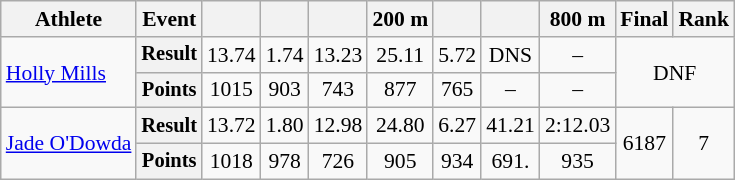<table class="wikitable" style="font-size:90%;">
<tr>
<th>Athlete</th>
<th>Event</th>
<th></th>
<th></th>
<th></th>
<th>200 m</th>
<th></th>
<th></th>
<th>800 m</th>
<th>Final</th>
<th>Rank</th>
</tr>
<tr align=center>
<td style="text-align:left;" rowspan="2"><a href='#'>Holly Mills</a></td>
<th style="font-size:95%">Result</th>
<td>13.74</td>
<td>1.74</td>
<td>13.23</td>
<td>25.11</td>
<td>5.72</td>
<td>DNS</td>
<td>–</td>
<td colspan =2 rowspan="2">DNF</td>
</tr>
<tr align=center>
<th style="font-size:95%">Points</th>
<td>1015</td>
<td>903</td>
<td>743</td>
<td>877</td>
<td>765</td>
<td>–</td>
<td>–</td>
</tr>
<tr align=center>
<td style="text-align:left;" rowspan="2"><a href='#'>Jade O'Dowda</a></td>
<th style="font-size:95%">Result</th>
<td>13.72</td>
<td>1.80</td>
<td>12.98</td>
<td>24.80</td>
<td>6.27</td>
<td>41.21</td>
<td>2:12.03</td>
<td rowspan="2">6187</td>
<td rowspan="2">7</td>
</tr>
<tr align=center>
<th style="font-size:95%">Points</th>
<td>1018</td>
<td>978</td>
<td>726</td>
<td>905</td>
<td>934</td>
<td>691.</td>
<td>935</td>
</tr>
</table>
